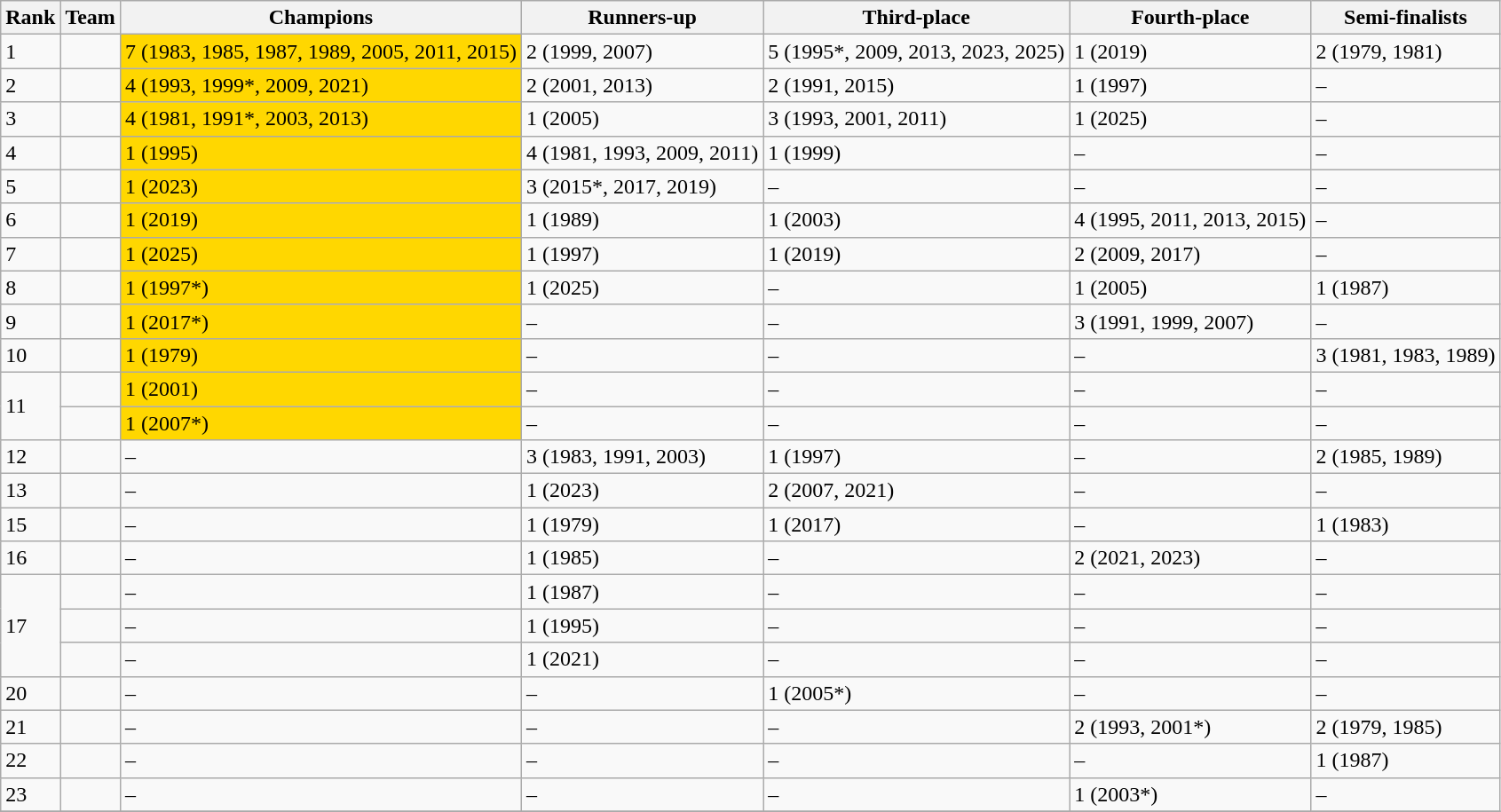<table class="wikitable">
<tr>
<th>Rank</th>
<th>Team</th>
<th>Champions</th>
<th>Runners-up</th>
<th>Third-place</th>
<th>Fourth-place</th>
<th>Semi-finalists</th>
</tr>
<tr>
<td>1</td>
<td></td>
<td style="background:gold">7 (1983, 1985, 1987, 1989, 2005, 2011, 2015)</td>
<td>2 (1999, 2007)</td>
<td>5 (1995*, 2009, 2013, 2023, 2025)</td>
<td>1 (2019)</td>
<td>2 (1979, 1981)</td>
</tr>
<tr>
<td>2</td>
<td></td>
<td style="background:gold">4 (1993, 1999*, 2009, 2021)</td>
<td>2 (2001, 2013)</td>
<td>2 (1991, 2015)</td>
<td>1 (1997)</td>
<td>–</td>
</tr>
<tr>
<td>3</td>
<td></td>
<td style="background:gold">4 (1981, 1991*, 2003, 2013)</td>
<td>1 (2005)</td>
<td>3 (1993, 2001, 2011)</td>
<td>1 (2025)</td>
<td>–</td>
</tr>
<tr>
<td>4</td>
<td></td>
<td style="background:gold">1 (1995)</td>
<td>4 (1981, 1993, 2009, 2011)</td>
<td>1 (1999)</td>
<td>–</td>
<td>–</td>
</tr>
<tr>
<td>5</td>
<td></td>
<td style="background:gold">1 (2023)</td>
<td>3 (2015*, 2017, 2019)</td>
<td>–</td>
<td>–</td>
<td>–</td>
</tr>
<tr>
<td>6</td>
<td></td>
<td style="background:gold">1 (2019)</td>
<td>1 (1989)</td>
<td>1 (2003)</td>
<td>4 (1995, 2011, 2013, 2015)</td>
<td>–</td>
</tr>
<tr>
<td>7</td>
<td></td>
<td style="background:gold">1 (2025)</td>
<td>1 (1997)</td>
<td>1 (2019)</td>
<td>2 (2009, 2017)</td>
<td>–</td>
</tr>
<tr>
<td>8</td>
<td></td>
<td style="background:gold">1 (1997*)</td>
<td>1 (2025)</td>
<td>–</td>
<td>1 (2005)</td>
<td>1 (1987)</td>
</tr>
<tr>
<td>9</td>
<td></td>
<td style="background:gold">1 (2017*)</td>
<td>–</td>
<td>–</td>
<td>3 (1991, 1999, 2007)</td>
<td>–</td>
</tr>
<tr>
<td>10</td>
<td></td>
<td style="background:gold">1 (1979)</td>
<td>–</td>
<td>–</td>
<td>–</td>
<td>3 (1981, 1983, 1989)</td>
</tr>
<tr>
<td rowspan=2>11</td>
<td></td>
<td style="background:gold">1 (2001)</td>
<td>–</td>
<td>–</td>
<td>–</td>
<td>–</td>
</tr>
<tr>
<td></td>
<td style="background:gold">1 (2007*)</td>
<td>–</td>
<td>–</td>
<td>–</td>
<td>–</td>
</tr>
<tr>
<td>12</td>
<td></td>
<td>–</td>
<td>3 (1983, 1991, 2003)</td>
<td>1 (1997)</td>
<td>–</td>
<td>2 (1985, 1989)</td>
</tr>
<tr>
<td>13</td>
<td></td>
<td>–</td>
<td>1 (2023)</td>
<td>2 (2007, 2021)</td>
<td>–</td>
<td>–</td>
</tr>
<tr>
<td>15</td>
<td></td>
<td>–</td>
<td>1 (1979)</td>
<td>1 (2017)</td>
<td>–</td>
<td>1 (1983)</td>
</tr>
<tr>
<td>16</td>
<td></td>
<td>–</td>
<td>1 (1985)</td>
<td>–</td>
<td>2 (2021, 2023)</td>
<td>–</td>
</tr>
<tr>
<td rowspan=3>17</td>
<td></td>
<td>–</td>
<td>1 (1987)</td>
<td>–</td>
<td>–</td>
<td>–</td>
</tr>
<tr>
<td></td>
<td>–</td>
<td>1 (1995)</td>
<td>–</td>
<td>–</td>
<td>–</td>
</tr>
<tr>
<td></td>
<td>–</td>
<td>1 (2021)</td>
<td>–</td>
<td>–</td>
<td>–</td>
</tr>
<tr>
<td>20</td>
<td></td>
<td>–</td>
<td>–</td>
<td>1 (2005*)</td>
<td>–</td>
<td>–</td>
</tr>
<tr>
<td>21</td>
<td></td>
<td>–</td>
<td>–</td>
<td>–</td>
<td>2 (1993, 2001*)</td>
<td>2 (1979, 1985)</td>
</tr>
<tr>
<td>22</td>
<td></td>
<td>–</td>
<td>–</td>
<td>–</td>
<td>–</td>
<td>1 (1987)</td>
</tr>
<tr>
<td>23</td>
<td></td>
<td>–</td>
<td>–</td>
<td>–</td>
<td>1 (2003*)</td>
<td>–</td>
</tr>
<tr>
</tr>
<tr>
</tr>
</table>
